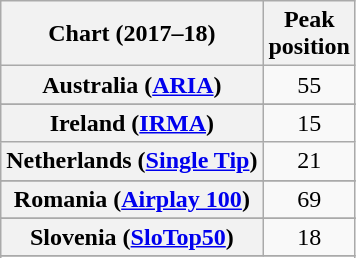<table class="wikitable sortable plainrowheaders" style="text-align:center">
<tr>
<th scope="col">Chart (2017–18)</th>
<th scope="col">Peak<br>position</th>
</tr>
<tr>
<th scope="row">Australia (<a href='#'>ARIA</a>)</th>
<td>55</td>
</tr>
<tr>
</tr>
<tr>
</tr>
<tr>
</tr>
<tr>
</tr>
<tr>
</tr>
<tr>
</tr>
<tr>
</tr>
<tr>
</tr>
<tr>
<th scope="row">Ireland (<a href='#'>IRMA</a>)</th>
<td>15</td>
</tr>
<tr>
<th scope="row">Netherlands (<a href='#'>Single Tip</a>)</th>
<td>21</td>
</tr>
<tr>
</tr>
<tr>
<th scope="row">Romania (<a href='#'>Airplay 100</a>)</th>
<td>69</td>
</tr>
<tr>
</tr>
<tr>
</tr>
<tr>
</tr>
<tr>
<th scope="row">Slovenia (<a href='#'>SloTop50</a>)</th>
<td>18</td>
</tr>
<tr>
</tr>
<tr>
</tr>
<tr>
</tr>
<tr>
</tr>
</table>
